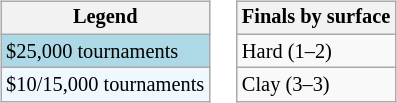<table>
<tr valign=top>
<td><br><table class="wikitable" style="font-size:85%">
<tr>
<th>Legend</th>
</tr>
<tr style="background:lightblue;">
<td>$25,000 tournaments</td>
</tr>
<tr style="background:#f0f8ff;">
<td>$10/15,000 tournaments</td>
</tr>
</table>
</td>
<td><br><table class="wikitable" style="font-size:85%">
<tr>
<th>Finals by surface</th>
</tr>
<tr>
<td>Hard (1–2)</td>
</tr>
<tr>
<td>Clay (3–3)</td>
</tr>
</table>
</td>
</tr>
</table>
